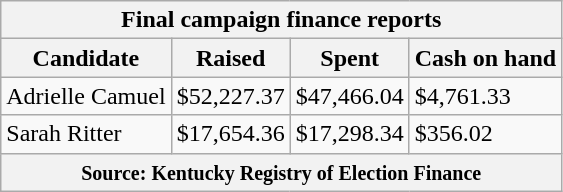<table class="wikitable sortable">
<tr>
<th colspan=4>Final campaign finance reports</th>
</tr>
<tr style="text-align:center;">
<th>Candidate</th>
<th>Raised</th>
<th>Spent</th>
<th>Cash on hand</th>
</tr>
<tr>
<td>Adrielle Camuel</td>
<td>$52,227.37</td>
<td>$47,466.04</td>
<td>$4,761.33</td>
</tr>
<tr>
<td>Sarah Ritter</td>
<td>$17,654.36</td>
<td>$17,298.34</td>
<td>$356.02</td>
</tr>
<tr>
<th colspan="4"><small>Source: Kentucky Registry of Election Finance</small></th>
</tr>
</table>
